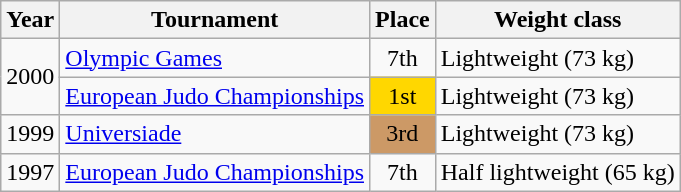<table class=wikitable>
<tr>
<th>Year</th>
<th>Tournament</th>
<th>Place</th>
<th>Weight class</th>
</tr>
<tr>
<td rowspan=2>2000</td>
<td><a href='#'>Olympic Games</a></td>
<td align="center">7th</td>
<td>Lightweight (73 kg)</td>
</tr>
<tr>
<td><a href='#'>European Judo Championships</a></td>
<td bgcolor="gold" align="center">1st</td>
<td>Lightweight (73 kg)</td>
</tr>
<tr>
<td>1999</td>
<td><a href='#'>Universiade</a></td>
<td bgcolor="cc9966" align="center">3rd</td>
<td>Lightweight (73 kg)</td>
</tr>
<tr>
<td>1997</td>
<td><a href='#'>European Judo Championships</a></td>
<td align="center">7th</td>
<td>Half lightweight (65 kg)</td>
</tr>
</table>
